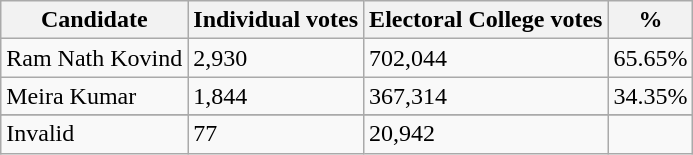<table class="wikitable">
<tr>
<th>Candidate</th>
<th>Individual votes</th>
<th>Electoral College votes</th>
<th>%</th>
</tr>
<tr>
<td>Ram Nath Kovind</td>
<td>2,930</td>
<td>702,044</td>
<td style="text-align:center;"> 65.65%</td>
</tr>
<tr>
<td>Meira Kumar</td>
<td>1,844</td>
<td>367,314</td>
<td style="text-align:center;"> 34.35%</td>
</tr>
<tr>
</tr>
<tr>
<td>Invalid</td>
<td>77</td>
<td>20,942</td>
<td></td>
</tr>
</table>
